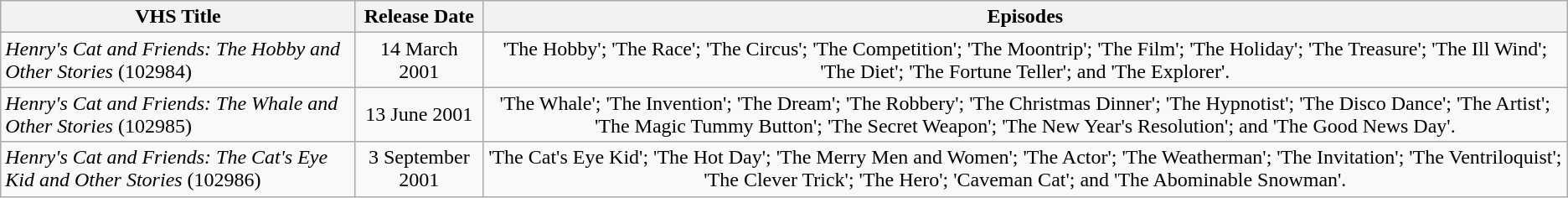<table class="wikitable">
<tr>
<th>VHS Title</th>
<th>Release Date</th>
<th>Episodes</th>
</tr>
<tr>
<td><em>Henry's Cat and Friends: The Hobby and Other Stories</em> (102984)</td>
<td align="center">14 March 2001</td>
<td align="center">'The Hobby'; 'The Race'; 'The Circus'; 'The Competition'; 'The Moontrip'; 'The Film'; 'The Holiday'; 'The Treasure'; 'The Ill Wind'; 'The Diet'; 'The Fortune Teller'; and 'The Explorer'.</td>
</tr>
<tr>
<td><em>Henry's Cat and Friends: The Whale and Other Stories</em> (102985)</td>
<td align="center">13 June 2001</td>
<td align="center">'The Whale'; 'The Invention'; 'The Dream'; 'The Robbery'; 'The Christmas Dinner'; 'The Hypnotist'; 'The Disco Dance'; 'The Artist'; 'The Magic Tummy Button'; 'The Secret Weapon'; 'The New Year's Resolution'; and 'The Good News Day'.</td>
</tr>
<tr>
<td><em>Henry's Cat and Friends: The Cat's Eye Kid and Other Stories</em> (102986)</td>
<td align="center">3 September 2001</td>
<td align="center">'The Cat's Eye Kid'; 'The Hot Day'; 'The Merry Men and Women'; 'The Actor'; 'The Weatherman'; 'The Invitation'; 'The Ventriloquist'; 'The Clever Trick'; 'The Hero'; 'Caveman Cat'; and 'The Abominable Snowman'.</td>
</tr>
</table>
